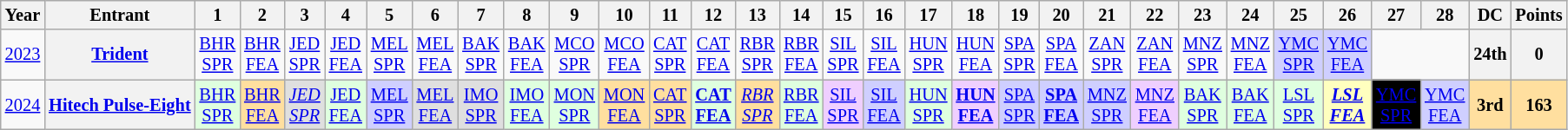<table class="wikitable" style="text-align:center; font-size:85%">
<tr>
<th>Year</th>
<th>Entrant</th>
<th>1</th>
<th>2</th>
<th>3</th>
<th>4</th>
<th>5</th>
<th>6</th>
<th>7</th>
<th>8</th>
<th>9</th>
<th>10</th>
<th>11</th>
<th>12</th>
<th>13</th>
<th>14</th>
<th>15</th>
<th>16</th>
<th>17</th>
<th>18</th>
<th>19</th>
<th>20</th>
<th>21</th>
<th>22</th>
<th>23</th>
<th>24</th>
<th>25</th>
<th>26</th>
<th>27</th>
<th>28</th>
<th>DC</th>
<th>Points</th>
</tr>
<tr>
<td id=2023F><a href='#'>2023</a></td>
<th nowrap><a href='#'>Trident</a></th>
<td><a href='#'>BHR<br>SPR</a></td>
<td><a href='#'>BHR<br>FEA</a></td>
<td><a href='#'>JED<br>SPR</a></td>
<td><a href='#'>JED<br>FEA</a></td>
<td><a href='#'>MEL<br>SPR</a></td>
<td><a href='#'>MEL<br>FEA</a></td>
<td><a href='#'>BAK<br>SPR</a></td>
<td><a href='#'>BAK<br>FEA</a></td>
<td><a href='#'>MCO<br>SPR</a></td>
<td><a href='#'>MCO<br>FEA</a></td>
<td><a href='#'>CAT<br>SPR</a></td>
<td><a href='#'>CAT<br>FEA</a></td>
<td><a href='#'>RBR<br>SPR</a></td>
<td><a href='#'>RBR<br>FEA</a></td>
<td><a href='#'>SIL<br>SPR</a></td>
<td><a href='#'>SIL<br>FEA</a></td>
<td><a href='#'>HUN<br>SPR</a></td>
<td><a href='#'>HUN<br>FEA</a></td>
<td><a href='#'>SPA<br>SPR</a></td>
<td><a href='#'>SPA<br>FEA</a></td>
<td><a href='#'>ZAN<br>SPR</a></td>
<td><a href='#'>ZAN<br>FEA</a></td>
<td><a href='#'>MNZ<br>SPR</a></td>
<td><a href='#'>MNZ<br>FEA</a></td>
<td style="background:#CFCFFF;"><a href='#'>YMC<br>SPR</a><br></td>
<td style="background:#CFCFFF;"><a href='#'>YMC<br>FEA</a><br></td>
<td colspan=2></td>
<th>24th</th>
<th>0</th>
</tr>
<tr>
<td id=2024R><a href='#'>2024</a></td>
<th nowrap><a href='#'>Hitech Pulse-Eight</a></th>
<td style="background:#DFFFDF;"><a href='#'>BHR<br>SPR</a><br></td>
<td style="background:#FFDF9F;"><a href='#'>BHR<br>FEA</a><br></td>
<td style="background:#DFDFDF;"><em><a href='#'>JED<br>SPR</a></em><br></td>
<td style="background:#DFFFDF;"><a href='#'>JED<br>FEA</a><br></td>
<td style="background:#CFCFFF;"><a href='#'>MEL<br>SPR</a><br></td>
<td style="background:#DFDFDF;"><a href='#'>MEL<br>FEA</a><br></td>
<td style="background:#DFDFDF;"><a href='#'>IMO<br>SPR</a><br></td>
<td style="background:#DFFFDF;"><a href='#'>IMO<br>FEA</a><br></td>
<td style="background:#DFFFDF;"><a href='#'>MON<br>SPR</a><br></td>
<td style="background:#FFDF9F;"><a href='#'>MON<br>FEA</a><br></td>
<td style="background:#FFDF9F;"><a href='#'>CAT<br>SPR</a><br></td>
<td style="background:#DFFFDF;"><strong><a href='#'>CAT<br>FEA</a></strong><br></td>
<td style="background:#FFDF9F;"><em><a href='#'>RBR<br>SPR</a></em><br></td>
<td style="background:#DFFFDF;"><a href='#'>RBR<br>FEA</a><br></td>
<td style="background:#EFCFFF;"><a href='#'>SIL<br>SPR</a><br></td>
<td style="background:#CFCFFF;"><a href='#'>SIL<br>FEA</a><br></td>
<td style="background:#DFFFDF;"><a href='#'>HUN<br>SPR</a><br></td>
<td style="background:#EFCFFF;"><strong><a href='#'>HUN<br>FEA</a></strong><br></td>
<td style="background:#CFCFFF;"><a href='#'>SPA<br>SPR</a><br></td>
<td style="background:#CFCFFF;"><strong><a href='#'>SPA<br>FEA</a></strong><br></td>
<td style="background:#CFCFFF;"><a href='#'>MNZ<br>SPR</a><br></td>
<td style="background:#EFCFFF;"><a href='#'>MNZ<br>FEA</a><br></td>
<td style="background:#DFFFDF;"><a href='#'>BAK<br>SPR</a><br></td>
<td style="background:#DFFFDF;"><a href='#'>BAK<br>FEA</a><br></td>
<td style="background:#DFFFDF;"><a href='#'>LSL<br>SPR</a><br></td>
<td style="background:#FFFFBF;"><strong><em><a href='#'>LSL<br>FEA</a></em></strong><br></td>
<td style="background:#000000; color:#FFFFFF;"><a href='#'><span>YMC<br>SPR</span></a><br></td>
<td style="background:#CFCFFF;"><a href='#'>YMC<br>FEA</a><br></td>
<th style="background:#FFDF9F;">3rd</th>
<th style="background:#FFDF9F;">163</th>
</tr>
</table>
